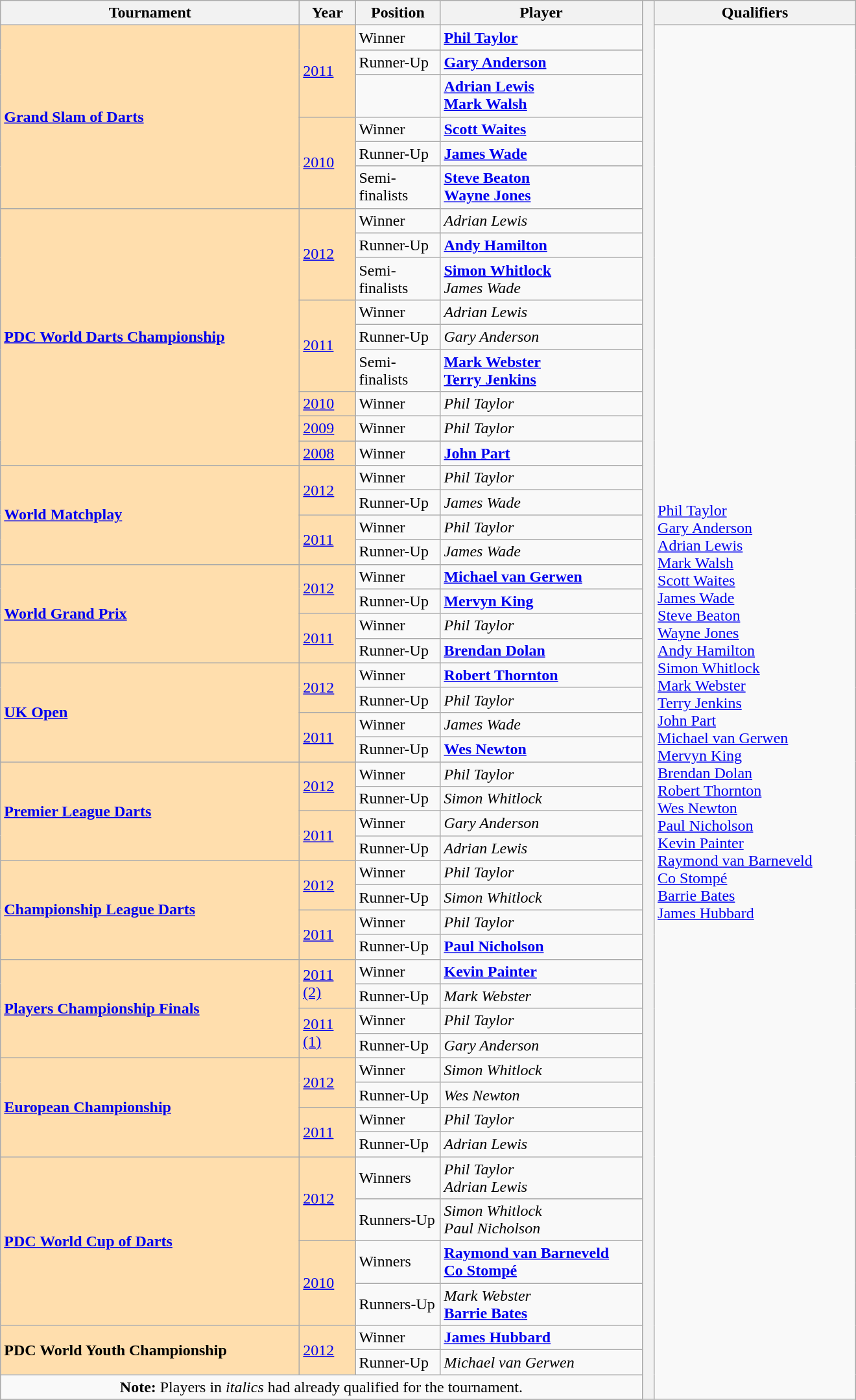<table class="wikitable">
<tr>
<th width=300>Tournament</th>
<th width=50>Year</th>
<th width=80>Position</th>
<th width=200>Player</th>
<th rowspan=55 width=5></th>
<th width=200>Qualifiers</th>
</tr>
<tr>
<td rowspan="6" style="background:#ffdead;"><strong><a href='#'>Grand Slam of Darts</a></strong></td>
<td rowspan="3" style="background:#ffdead;"><a href='#'>2011</a></td>
<td>Winner</td>
<td> <strong><a href='#'>Phil Taylor</a></strong></td>
<td rowspan=54> <a href='#'>Phil Taylor</a><br> <a href='#'>Gary Anderson</a><br> <a href='#'>Adrian Lewis</a><br> <a href='#'>Mark Walsh</a><br> <a href='#'>Scott Waites</a><br> <a href='#'>James Wade</a><br> <a href='#'>Steve Beaton</a><br> <a href='#'>Wayne Jones</a><br> <a href='#'>Andy Hamilton</a><br> <a href='#'>Simon Whitlock</a><br> <a href='#'>Mark Webster</a><br> <a href='#'>Terry Jenkins</a><br> <a href='#'>John Part</a><br> <a href='#'>Michael van Gerwen</a><br> <a href='#'>Mervyn King</a><br> <a href='#'>Brendan Dolan</a><br> <a href='#'>Robert Thornton</a><br> <a href='#'>Wes Newton</a><br> <a href='#'>Paul Nicholson</a><br> <a href='#'>Kevin Painter</a><br> <a href='#'>Raymond van Barneveld</a><br> <a href='#'>Co Stompé</a><br> <a href='#'>Barrie Bates</a><br> <a href='#'>James Hubbard</a></td>
</tr>
<tr>
<td>Runner-Up</td>
<td> <strong><a href='#'>Gary Anderson</a></strong></td>
</tr>
<tr>
<td></td>
<td> <strong><a href='#'>Adrian Lewis</a></strong><br> <strong><a href='#'>Mark Walsh</a></strong></td>
</tr>
<tr>
<td rowspan="3" style="background:#ffdead;"><a href='#'>2010</a></td>
<td>Winner</td>
<td> <strong><a href='#'>Scott Waites</a></strong></td>
</tr>
<tr>
<td>Runner-Up</td>
<td> <strong><a href='#'>James Wade</a></strong></td>
</tr>
<tr>
<td>Semi-finalists</td>
<td> <strong><a href='#'>Steve Beaton</a></strong><br> <strong><a href='#'>Wayne Jones</a></strong></td>
</tr>
<tr>
<td rowspan="9" style="background:#ffdead;"><strong><a href='#'>PDC World Darts Championship</a></strong></td>
<td rowspan="3" style="background:#ffdead;"><a href='#'>2012</a></td>
<td>Winner</td>
<td> <em>Adrian Lewis</em></td>
</tr>
<tr>
<td>Runner-Up</td>
<td> <strong><a href='#'>Andy Hamilton</a></strong></td>
</tr>
<tr>
<td>Semi-finalists</td>
<td> <strong><a href='#'>Simon Whitlock</a></strong><br> <em>James Wade</em></td>
</tr>
<tr>
<td rowspan="3" style="background:#ffdead;"><a href='#'>2011</a></td>
<td>Winner</td>
<td> <em>Adrian Lewis</em></td>
</tr>
<tr>
<td>Runner-Up</td>
<td> <em>Gary Anderson</em></td>
</tr>
<tr>
<td>Semi-finalists</td>
<td> <strong><a href='#'>Mark Webster</a></strong><br> <strong><a href='#'>Terry Jenkins</a></strong></td>
</tr>
<tr>
<td style="background:#ffdead;"><a href='#'>2010</a></td>
<td>Winner</td>
<td> <em>Phil Taylor</em></td>
</tr>
<tr>
<td style="background:#ffdead;"><a href='#'>2009</a></td>
<td>Winner</td>
<td> <em>Phil Taylor</em></td>
</tr>
<tr>
<td style="background:#ffdead;"><a href='#'>2008</a></td>
<td>Winner</td>
<td> <strong><a href='#'>John Part</a></strong></td>
</tr>
<tr>
<td rowspan="4" style="background:#ffdead;"><strong><a href='#'>World Matchplay</a></strong></td>
<td rowspan="2" style="background:#ffdead;"><a href='#'>2012</a></td>
<td>Winner</td>
<td> <em>Phil Taylor</em></td>
</tr>
<tr>
<td>Runner-Up</td>
<td> <em>James Wade</em></td>
</tr>
<tr>
<td rowspan="2" style="background:#ffdead;"><a href='#'>2011</a></td>
<td>Winner</td>
<td> <em>Phil Taylor</em></td>
</tr>
<tr>
<td>Runner-Up</td>
<td> <em>James Wade</em></td>
</tr>
<tr>
<td rowspan="4" style="background:#ffdead;"><strong><a href='#'>World Grand Prix</a></strong></td>
<td rowspan="2" style="background:#ffdead;"><a href='#'>2012</a></td>
<td>Winner</td>
<td> <strong><a href='#'>Michael van Gerwen</a></strong></td>
</tr>
<tr>
<td>Runner-Up</td>
<td> <strong><a href='#'>Mervyn King</a></strong></td>
</tr>
<tr>
<td rowspan="2" style="background:#ffdead;"><a href='#'>2011</a></td>
<td>Winner</td>
<td> <em>Phil Taylor</em></td>
</tr>
<tr>
<td>Runner-Up</td>
<td> <strong><a href='#'>Brendan Dolan</a></strong></td>
</tr>
<tr>
<td rowspan="4" style="background:#ffdead;"><strong><a href='#'>UK Open</a></strong></td>
<td rowspan="2" style="background:#ffdead;"><a href='#'>2012</a></td>
<td>Winner</td>
<td> <strong><a href='#'>Robert Thornton</a></strong></td>
</tr>
<tr>
<td>Runner-Up</td>
<td> <em>Phil Taylor</em></td>
</tr>
<tr>
<td rowspan="2" style="background:#ffdead;"><a href='#'>2011</a></td>
<td>Winner</td>
<td> <em>James Wade</em></td>
</tr>
<tr>
<td>Runner-Up</td>
<td> <strong><a href='#'>Wes Newton</a></strong></td>
</tr>
<tr>
<td rowspan="4" style="background:#ffdead;"><strong><a href='#'>Premier League Darts</a></strong></td>
<td rowspan="2" style="background:#ffdead;"><a href='#'>2012</a></td>
<td>Winner</td>
<td> <em>Phil Taylor</em></td>
</tr>
<tr>
<td>Runner-Up</td>
<td> <em>Simon Whitlock</em></td>
</tr>
<tr>
<td rowspan="2" style="background:#ffdead;"><a href='#'>2011</a></td>
<td>Winner</td>
<td> <em>Gary Anderson</em></td>
</tr>
<tr>
<td>Runner-Up</td>
<td> <em>Adrian Lewis</em></td>
</tr>
<tr>
<td rowspan="4" style="background:#ffdead;"><strong><a href='#'>Championship League Darts</a></strong></td>
<td rowspan="2" style="background:#ffdead;"><a href='#'>2012</a></td>
<td>Winner</td>
<td> <em>Phil Taylor</em></td>
</tr>
<tr>
<td>Runner-Up</td>
<td> <em>Simon Whitlock</em></td>
</tr>
<tr>
<td rowspan="2" style="background:#ffdead;"><a href='#'>2011</a></td>
<td>Winner</td>
<td> <em>Phil Taylor</em></td>
</tr>
<tr>
<td>Runner-Up</td>
<td> <strong><a href='#'>Paul Nicholson</a></strong></td>
</tr>
<tr>
<td rowspan="4" style="background:#ffdead;"><strong><a href='#'>Players Championship Finals</a></strong></td>
<td rowspan="2" style="background:#ffdead;"><a href='#'>2011 (2)</a></td>
<td>Winner</td>
<td> <strong><a href='#'>Kevin Painter</a></strong></td>
</tr>
<tr>
<td>Runner-Up</td>
<td> <em>Mark Webster</em></td>
</tr>
<tr>
<td rowspan="2" style="background:#ffdead;"><a href='#'>2011 (1)</a></td>
<td>Winner</td>
<td> <em>Phil Taylor</em></td>
</tr>
<tr>
<td>Runner-Up</td>
<td> <em>Gary Anderson</em></td>
</tr>
<tr>
<td rowspan="4" style="background:#ffdead;"><strong><a href='#'>European Championship</a></strong></td>
<td rowspan="2" style="background:#ffdead;"><a href='#'>2012</a></td>
<td>Winner</td>
<td> <em>Simon Whitlock</em></td>
</tr>
<tr>
<td>Runner-Up</td>
<td> <em>Wes Newton</em></td>
</tr>
<tr>
<td rowspan="2" style="background:#ffdead;"><a href='#'>2011</a></td>
<td>Winner</td>
<td> <em>Phil Taylor</em></td>
</tr>
<tr>
<td>Runner-Up</td>
<td> <em>Adrian Lewis</em></td>
</tr>
<tr>
<td rowspan="4" style="background:#ffdead;"><strong><a href='#'>PDC World Cup of Darts</a></strong></td>
<td rowspan="2" style="background:#ffdead;"><a href='#'>2012</a></td>
<td>Winners</td>
<td> <em>Phil Taylor</em><br> <em>Adrian Lewis</em></td>
</tr>
<tr>
<td>Runners-Up</td>
<td> <em>Simon Whitlock</em><br> <em>Paul Nicholson</em></td>
</tr>
<tr>
<td rowspan="2" style="background:#ffdead;"><a href='#'>2010</a></td>
<td>Winners</td>
<td> <strong><a href='#'>Raymond van Barneveld</a></strong><br> <strong><a href='#'>Co Stompé</a></strong></td>
</tr>
<tr>
<td>Runners-Up</td>
<td> <em>Mark Webster</em><br> <strong><a href='#'>Barrie Bates</a></strong></td>
</tr>
<tr>
<td rowspan="2" style="background:#ffdead;"><strong>PDC World Youth Championship</strong></td>
<td rowspan="2" style="background:#ffdead;"><a href='#'>2012</a></td>
<td>Winner</td>
<td> <strong><a href='#'>James Hubbard</a></strong></td>
</tr>
<tr>
<td>Runner-Up</td>
<td> <em>Michael van Gerwen</em></td>
</tr>
<tr>
<td colspan=4 align=center><strong>Note:</strong> Players in <em>italics</em> had already qualified for the tournament.</td>
</tr>
<tr>
</tr>
</table>
